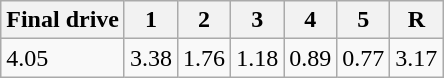<table class=wikitable>
<tr>
<th>Final drive</th>
<th>1</th>
<th>2</th>
<th>3</th>
<th>4</th>
<th>5</th>
<th>R</th>
</tr>
<tr>
<td>4.05</td>
<td>3.38</td>
<td>1.76</td>
<td>1.18</td>
<td>0.89</td>
<td>0.77</td>
<td>3.17</td>
</tr>
</table>
